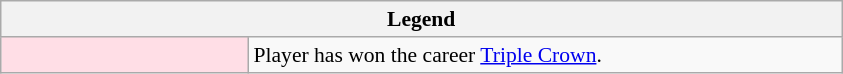<table class="wikitable nowrap" style="font-size:90%; width: 39em;">
<tr>
<th colspan=2>Legend</th>
</tr>
<tr>
<td style="background: #ffdee6; width: 11em;" align = "center"></td>
<td>Player has won the career <a href='#'>Triple Crown</a>.</td>
</tr>
</table>
